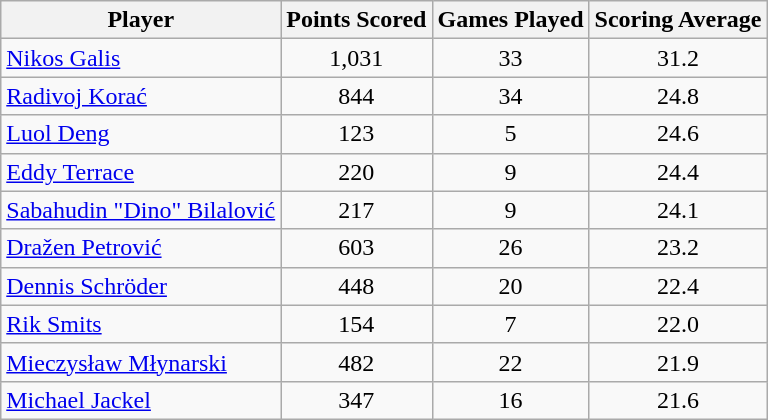<table class="sortable wikitable" style="text-align:center">
<tr>
<th scope="col">Player</th>
<th scope="col">Points Scored</th>
<th scope="col">Games Played</th>
<th scope="col">Scoring Average</th>
</tr>
<tr>
<td style="text-align:left"> <a href='#'>Nikos Galis</a></td>
<td>1,031</td>
<td>33</td>
<td>31.2</td>
</tr>
<tr>
<td style="text-align:left"> <a href='#'>Radivoj Korać</a></td>
<td>844</td>
<td>34</td>
<td>24.8</td>
</tr>
<tr>
<td style="text-align:left"> <a href='#'>Luol Deng</a></td>
<td>123</td>
<td>5</td>
<td>24.6</td>
</tr>
<tr>
<td style="text-align:left"> <a href='#'>Eddy Terrace</a></td>
<td>220</td>
<td>9</td>
<td>24.4</td>
</tr>
<tr>
<td style="text-align:left"> <a href='#'>Sabahudin "Dino" Bilalović</a></td>
<td>217</td>
<td>9</td>
<td>24.1</td>
</tr>
<tr>
<td style="text-align:left"> <a href='#'>Dražen Petrović</a></td>
<td>603</td>
<td>26</td>
<td>23.2</td>
</tr>
<tr>
<td style="text-align:left"> <a href='#'>Dennis Schröder</a></td>
<td>448</td>
<td>20</td>
<td>22.4</td>
</tr>
<tr>
<td style="text-align:left"> <a href='#'>Rik Smits</a></td>
<td>154</td>
<td>7</td>
<td>22.0</td>
</tr>
<tr>
<td style="text-align:left"> <a href='#'>Mieczysław Młynarski</a></td>
<td>482</td>
<td>22</td>
<td>21.9</td>
</tr>
<tr>
<td style="text-align:left"> <a href='#'>Michael Jackel</a></td>
<td>347</td>
<td>16</td>
<td>21.6</td>
</tr>
</table>
